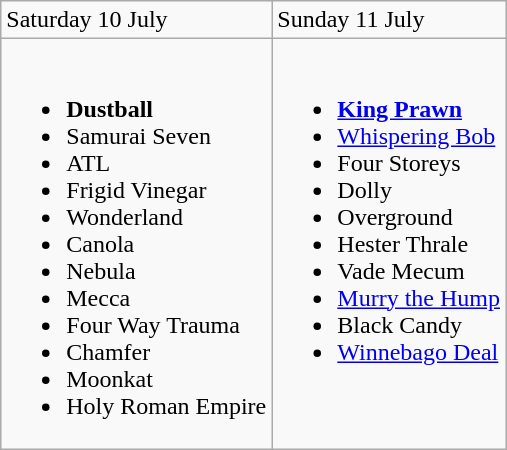<table class="wikitable">
<tr>
<td>Saturday 10 July</td>
<td>Sunday 11 July</td>
</tr>
<tr valign="top">
<td><br><ul><li><strong>Dustball</strong></li><li>Samurai Seven</li><li>ATL</li><li>Frigid Vinegar</li><li>Wonderland</li><li>Canola</li><li>Nebula</li><li>Mecca</li><li>Four Way Trauma</li><li>Chamfer</li><li>Moonkat</li><li>Holy Roman Empire</li></ul></td>
<td><br><ul><li><strong><a href='#'>King Prawn</a></strong></li><li><a href='#'>Whispering Bob</a></li><li>Four Storeys</li><li>Dolly</li><li>Overground</li><li>Hester Thrale</li><li>Vade Mecum</li><li><a href='#'>Murry the Hump</a></li><li>Black Candy</li><li><a href='#'>Winnebago Deal</a></li></ul></td>
</tr>
</table>
